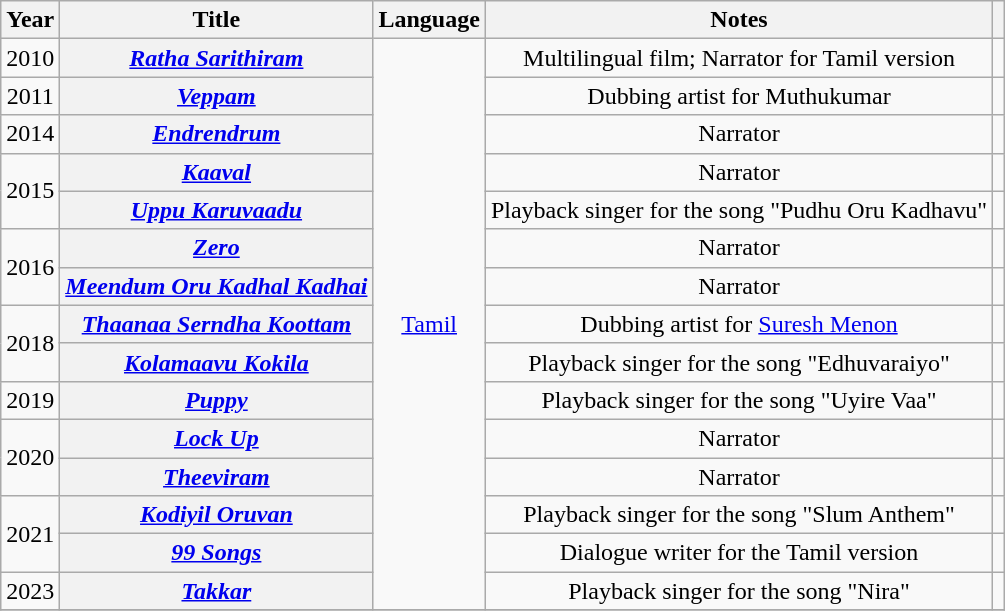<table class="wikitable plainrowheaders sortable">
<tr>
<th scope="col">Year</th>
<th scope="col">Title</th>
<th scope="col">Language</th>
<th scope="col">Notes</th>
<th scope="col"></th>
</tr>
<tr>
<td style="text-align:center;">2010</td>
<th scope="row"><em><a href='#'>Ratha Sarithiram</a></em></th>
<td rowspan="15" style="text-align:center;"><a href='#'>Tamil</a></td>
<td style="text-align:center;">Multilingual film; Narrator for Tamil version</td>
<td></td>
</tr>
<tr>
<td style="text-align:center;">2011</td>
<th scope="row"><em><a href='#'>Veppam</a></em></th>
<td style="text-align:center;">Dubbing artist for Muthukumar</td>
<td></td>
</tr>
<tr>
<td style="text-align:center;">2014</td>
<th scope="row"><em><a href='#'>Endrendrum</a></em></th>
<td style="text-align:center;">Narrator</td>
<td></td>
</tr>
<tr>
<td rowspan="2" style="text-align:center;">2015</td>
<th scope="row"><em><a href='#'>Kaaval</a></em></th>
<td style="text-align:center;">Narrator</td>
<td></td>
</tr>
<tr>
<th scope="row"><em><a href='#'>Uppu Karuvaadu</a></em></th>
<td style="text-align:center;">Playback singer for the song "Pudhu Oru Kadhavu"</td>
<td></td>
</tr>
<tr>
<td rowspan="2" style="text-align:center;">2016</td>
<th scope="row"><em><a href='#'>Zero</a></em></th>
<td style="text-align:center;">Narrator</td>
<td></td>
</tr>
<tr>
<th scope="row"><em><a href='#'>Meendum Oru Kadhal Kadhai</a></em></th>
<td style="text-align:center;">Narrator</td>
<td></td>
</tr>
<tr>
<td rowspan="2" style="text-align:center;">2018</td>
<th scope="row"><em><a href='#'>Thaanaa Serndha Koottam</a></em></th>
<td style="text-align:center;">Dubbing artist for <a href='#'>Suresh Menon</a></td>
<td></td>
</tr>
<tr>
<th scope ="row"><em><a href='#'>Kolamaavu Kokila</a></em></th>
<td style="text-align:center;">Playback singer for the song 	"Edhuvaraiyo"</td>
<td></td>
</tr>
<tr>
<td style="text-align:center;">2019</td>
<th scope="row"><em><a href='#'>Puppy</a></em></th>
<td style="text-align:center;">Playback singer for the song "Uyire Vaa"</td>
<td></td>
</tr>
<tr>
<td rowspan="2" style="text-align:center;">2020</td>
<th scope="row"><em><a href='#'>Lock Up</a></em></th>
<td style="text-align:center;">Narrator</td>
<td></td>
</tr>
<tr>
<th scope="row"><em><a href='#'>Theeviram</a></em></th>
<td style="text-align:center;">Narrator</td>
<td style="text-align:center;"></td>
</tr>
<tr>
<td rowspan="2" style="text-align:center;">2021</td>
<th scope="row"><em><a href='#'>Kodiyil Oruvan</a></em></th>
<td style="text-align:center;">Playback singer for  the song "Slum Anthem"</td>
<td></td>
</tr>
<tr>
<th scope="row"><em><a href='#'>99 Songs</a></em></th>
<td style="text-align:center;">Dialogue writer for the Tamil version</td>
<td></td>
</tr>
<tr>
<td style="text-align:center;">2023</td>
<th scope="row"><em><a href='#'>Takkar</a></em></th>
<td style="text-align:center;">Playback singer for  the song "Nira"</td>
<td></td>
</tr>
<tr>
</tr>
</table>
